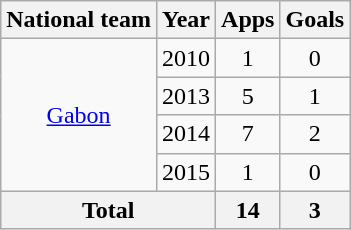<table class="wikitable" style="text-align:center">
<tr>
<th>National team</th>
<th>Year</th>
<th>Apps</th>
<th>Goals</th>
</tr>
<tr>
<td rowspan="4"><a href='#'>Gabon</a></td>
<td>2010</td>
<td>1</td>
<td>0</td>
</tr>
<tr>
<td>2013</td>
<td>5</td>
<td>1</td>
</tr>
<tr>
<td>2014</td>
<td>7</td>
<td>2</td>
</tr>
<tr>
<td>2015</td>
<td>1</td>
<td>0</td>
</tr>
<tr>
<th colspan="2">Total</th>
<th>14</th>
<th>3</th>
</tr>
</table>
